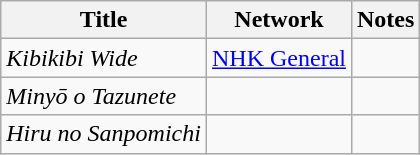<table class="wikitable">
<tr>
<th>Title</th>
<th>Network</th>
<th>Notes</th>
</tr>
<tr>
<td><em>Kibikibi Wide</em></td>
<td><a href='#'>NHK General</a></td>
<td></td>
</tr>
<tr>
<td><em>Minyō o Tazunete</em></td>
<td></td>
<td></td>
</tr>
<tr>
<td><em>Hiru no Sanpomichi</em></td>
<td></td>
<td></td>
</tr>
</table>
